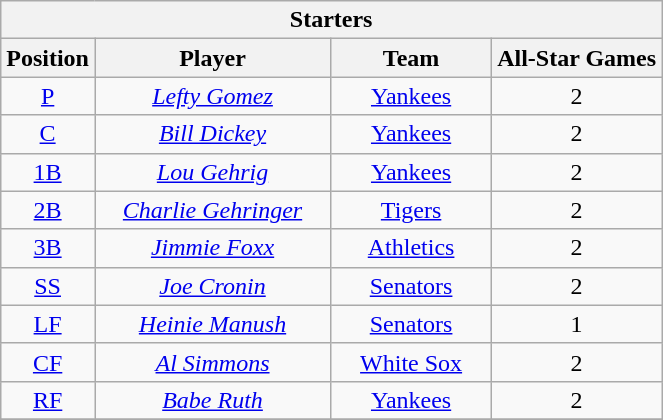<table class="wikitable" style="font-size: 100%; text-align:right;">
<tr>
<th colspan="4">Starters</th>
</tr>
<tr>
<th>Position</th>
<th width="150">Player</th>
<th width="100">Team</th>
<th>All-Star Games</th>
</tr>
<tr>
<td align="center"><a href='#'>P</a></td>
<td align="center"><em><a href='#'>Lefty Gomez</a></em></td>
<td align="center"><a href='#'>Yankees</a></td>
<td align="center">2</td>
</tr>
<tr>
<td align="center"><a href='#'>C</a></td>
<td align="center"><em><a href='#'>Bill Dickey</a></em></td>
<td align="center"><a href='#'>Yankees</a></td>
<td align="center">2</td>
</tr>
<tr>
<td align="center"><a href='#'>1B</a></td>
<td align="center"><em><a href='#'>Lou Gehrig</a></em></td>
<td align="center"><a href='#'>Yankees</a></td>
<td align="center">2</td>
</tr>
<tr>
<td align="center"><a href='#'>2B</a></td>
<td align="center"><em><a href='#'>Charlie Gehringer</a></em></td>
<td align="center"><a href='#'>Tigers</a></td>
<td align="center">2</td>
</tr>
<tr>
<td align="center"><a href='#'>3B</a></td>
<td align="center"><em><a href='#'>Jimmie Foxx</a></em></td>
<td align="center"><a href='#'>Athletics</a></td>
<td align="center">2</td>
</tr>
<tr>
<td align="center"><a href='#'>SS</a></td>
<td align="center"><em><a href='#'>Joe Cronin</a></em></td>
<td align="center"><a href='#'>Senators</a></td>
<td align="center">2</td>
</tr>
<tr>
<td align="center"><a href='#'>LF</a></td>
<td align="center"><em><a href='#'>Heinie Manush</a></em></td>
<td align="center"><a href='#'>Senators</a></td>
<td align="center">1</td>
</tr>
<tr>
<td align="center"><a href='#'>CF</a></td>
<td align="center"><em><a href='#'>Al Simmons</a></em></td>
<td align="center"><a href='#'>White Sox</a></td>
<td align="center">2</td>
</tr>
<tr>
<td align="center"><a href='#'>RF</a></td>
<td align="center"><em><a href='#'>Babe Ruth</a></em></td>
<td align="center"><a href='#'>Yankees</a></td>
<td align="center">2</td>
</tr>
<tr>
</tr>
</table>
